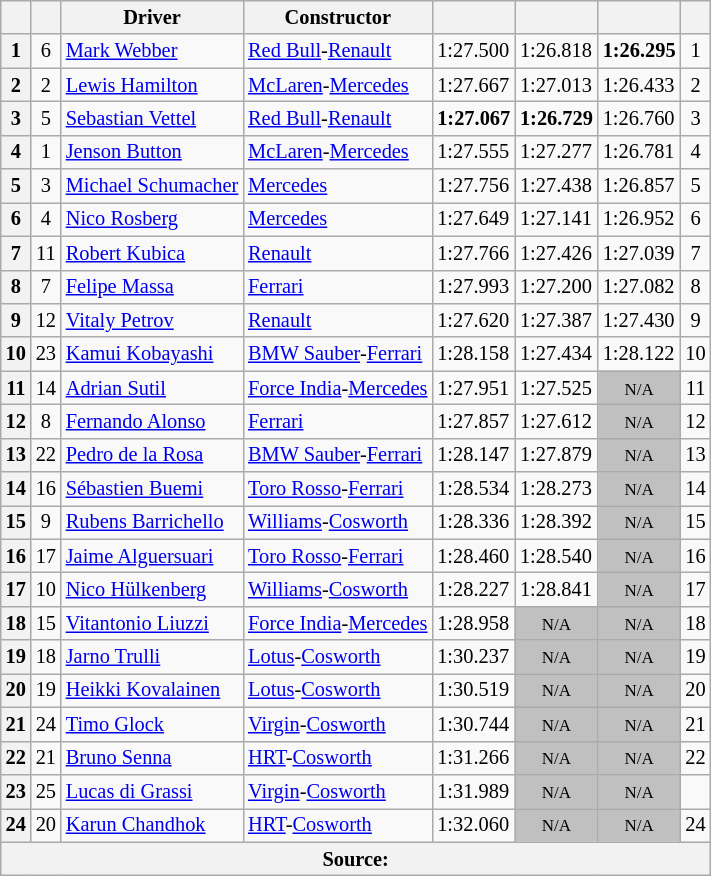<table class="wikitable sortable" style="font-size: 85%">
<tr>
<th scope="col"></th>
<th scope="col"></th>
<th scope="col">Driver</th>
<th scope="col">Constructor</th>
<th scope="col"></th>
<th scope="col"></th>
<th scope="col"></th>
<th scope="col"></th>
</tr>
<tr>
<th scope="row">1</th>
<td align="center">6</td>
<td data-sort-value="WEB"> <a href='#'>Mark Webber</a></td>
<td><a href='#'>Red Bull</a>-<a href='#'>Renault</a></td>
<td>1:27.500</td>
<td>1:26.818</td>
<td><strong>1:26.295</strong></td>
<td align="center">1</td>
</tr>
<tr>
<th scope="row">2</th>
<td align="center">2</td>
<td data-sort-value="HAM"> <a href='#'>Lewis Hamilton</a></td>
<td><a href='#'>McLaren</a>-<a href='#'>Mercedes</a></td>
<td>1:27.667</td>
<td>1:27.013</td>
<td>1:26.433</td>
<td align="center">2</td>
</tr>
<tr>
<th scope="row">3</th>
<td align="center">5</td>
<td data-sort-value="VET"> <a href='#'>Sebastian Vettel</a></td>
<td><a href='#'>Red Bull</a>-<a href='#'>Renault</a></td>
<td><strong>1:27.067</strong></td>
<td><strong>1:26.729</strong></td>
<td>1:26.760</td>
<td align="center">3</td>
</tr>
<tr>
<th scope="row">4</th>
<td align="center">1</td>
<td data-sort-value="BUT"> <a href='#'>Jenson Button</a></td>
<td><a href='#'>McLaren</a>-<a href='#'>Mercedes</a></td>
<td>1:27.555</td>
<td>1:27.277</td>
<td>1:26.781</td>
<td align="center">4</td>
</tr>
<tr>
<th scope="row">5</th>
<td align="center">3</td>
<td data-sort-value="SCH"> <a href='#'>Michael Schumacher</a></td>
<td><a href='#'>Mercedes</a></td>
<td>1:27.756</td>
<td>1:27.438</td>
<td>1:26.857</td>
<td align="center">5</td>
</tr>
<tr>
<th scope="row">6</th>
<td align="center">4</td>
<td data-sort-value="ROS"> <a href='#'>Nico Rosberg</a></td>
<td><a href='#'>Mercedes</a></td>
<td>1:27.649</td>
<td>1:27.141</td>
<td>1:26.952</td>
<td align="center">6</td>
</tr>
<tr>
<th scope="row">7</th>
<td align="center">11</td>
<td data-sort-value="KUB"> <a href='#'>Robert Kubica</a></td>
<td><a href='#'>Renault</a></td>
<td>1:27.766</td>
<td>1:27.426</td>
<td>1:27.039</td>
<td align="center">7</td>
</tr>
<tr>
<th scope="row">8</th>
<td align="center">7</td>
<td data-sort-value="MAS"> <a href='#'>Felipe Massa</a></td>
<td><a href='#'>Ferrari</a></td>
<td>1:27.993</td>
<td>1:27.200</td>
<td>1:27.082</td>
<td align="center">8</td>
</tr>
<tr>
<th scope="row">9</th>
<td align="center">12</td>
<td data-sort-value="PET"> <a href='#'>Vitaly Petrov</a></td>
<td><a href='#'>Renault</a></td>
<td>1:27.620</td>
<td>1:27.387</td>
<td>1:27.430</td>
<td align="center">9</td>
</tr>
<tr>
<th scope="row">10</th>
<td align="center">23</td>
<td data-sort-value="KOB"> <a href='#'>Kamui Kobayashi</a></td>
<td><a href='#'>BMW Sauber</a>-<a href='#'>Ferrari</a></td>
<td>1:28.158</td>
<td>1:27.434</td>
<td>1:28.122</td>
<td align="center">10</td>
</tr>
<tr>
<th scope="row">11</th>
<td align="center">14</td>
<td data-sort-value="SUT"> <a href='#'>Adrian Sutil</a></td>
<td><a href='#'>Force India</a>-<a href='#'>Mercedes</a></td>
<td>1:27.951</td>
<td>1:27.525</td>
<td style="background: silver" align="center" data-sort-value="11"><small>N/A</small></td>
<td align="center">11</td>
</tr>
<tr>
<th scope="row">12</th>
<td align="center">8</td>
<td data-sort-value="ALO"> <a href='#'>Fernando Alonso</a></td>
<td><a href='#'>Ferrari</a></td>
<td>1:27.857</td>
<td>1:27.612</td>
<td style="background: silver" align="center" data-sort-value="12"><small>N/A</small></td>
<td align="center">12</td>
</tr>
<tr>
<th scope="row">13</th>
<td align="center">22</td>
<td data-sort-value="DEL"> <a href='#'>Pedro de la Rosa</a></td>
<td><a href='#'>BMW Sauber</a>-<a href='#'>Ferrari</a></td>
<td>1:28.147</td>
<td>1:27.879</td>
<td style="background: silver" align="center" data-sort-value="13"><small>N/A</small></td>
<td align="center">13</td>
</tr>
<tr>
<th scope="row">14</th>
<td align="center">16</td>
<td data-sort-value="BUE"> <a href='#'>Sébastien Buemi</a></td>
<td><a href='#'>Toro Rosso</a>-<a href='#'>Ferrari</a></td>
<td>1:28.534</td>
<td>1:28.273</td>
<td style="background: silver" align="center" data-sort-value="14"><small>N/A</small></td>
<td align="center">14</td>
</tr>
<tr>
<th scope="row">15</th>
<td align="center">9</td>
<td data-sort-value="BAR"> <a href='#'>Rubens Barrichello</a></td>
<td><a href='#'>Williams</a>-<a href='#'>Cosworth</a></td>
<td>1:28.336</td>
<td>1:28.392</td>
<td style="background: silver" align="center" data-sort-value="15"><small>N/A</small></td>
<td align="center">15</td>
</tr>
<tr>
<th scope="row">16</th>
<td align="center">17</td>
<td data-sort-value="ALG"> <a href='#'>Jaime Alguersuari</a></td>
<td><a href='#'>Toro Rosso</a>-<a href='#'>Ferrari</a></td>
<td>1:28.460</td>
<td>1:28.540</td>
<td style="background: silver" align="center" data-sort-value="16"><small>N/A</small></td>
<td align="center">16</td>
</tr>
<tr>
<th scope="row">17</th>
<td align="center">10</td>
<td data-sort-value="HUL"> <a href='#'>Nico Hülkenberg</a></td>
<td><a href='#'>Williams</a>-<a href='#'>Cosworth</a></td>
<td>1:28.227</td>
<td>1:28.841</td>
<td style="background: silver" align="center" data-sort-value="17"><small>N/A</small></td>
<td align="center">17</td>
</tr>
<tr>
<th scope="row">18</th>
<td align="center">15</td>
<td data-sort-value="LIU"> <a href='#'>Vitantonio Liuzzi</a></td>
<td><a href='#'>Force India</a>-<a href='#'>Mercedes</a></td>
<td>1:28.958</td>
<td style="background: silver" align="center" data-sort-value="18"><small>N/A</small></td>
<td style="background: silver" align="center" data-sort-value="18"><small>N/A</small></td>
<td align="center">18</td>
</tr>
<tr>
<th scope="row">19</th>
<td align="center">18</td>
<td data-sort-value="TRU"> <a href='#'>Jarno Trulli</a></td>
<td><a href='#'>Lotus</a>-<a href='#'>Cosworth</a></td>
<td>1:30.237</td>
<td style="background: silver" align="center" data-sort-value="19"><small>N/A</small></td>
<td style="background: silver" align="center" data-sort-value="19"><small>N/A</small></td>
<td align="center">19</td>
</tr>
<tr>
<th scope="row">20</th>
<td align="center">19</td>
<td data-sort-value="KOV"> <a href='#'>Heikki Kovalainen</a></td>
<td><a href='#'>Lotus</a>-<a href='#'>Cosworth</a></td>
<td>1:30.519</td>
<td style="background: silver" align="center" data-sort-value="20"><small>N/A</small></td>
<td style="background: silver" align="center" data-sort-value="20"><small>N/A</small></td>
<td align="center">20</td>
</tr>
<tr>
<th scope="row">21</th>
<td align="center">24</td>
<td data-sort-value="GLO"> <a href='#'>Timo Glock</a></td>
<td><a href='#'>Virgin</a>-<a href='#'>Cosworth</a></td>
<td>1:30.744</td>
<td style="background: silver" align="center" data-sort-value="21"><small>N/A</small></td>
<td style="background: silver" align="center" data-sort-value="21"><small>N/A</small></td>
<td align="center">21</td>
</tr>
<tr>
<th scope="row">22</th>
<td align="center">21</td>
<td data-sort-value="SEN"> <a href='#'>Bruno Senna</a></td>
<td><a href='#'>HRT</a>-<a href='#'>Cosworth</a></td>
<td>1:31.266</td>
<td style="background: silver" align="center" data-sort-value="22"><small>N/A</small></td>
<td style="background: silver" align="center" data-sort-value="22"><small>N/A</small></td>
<td align="center">22</td>
</tr>
<tr>
<th scope="row">23</th>
<td align="center">25</td>
<td data-sort-value="DIG"> <a href='#'>Lucas di Grassi</a></td>
<td><a href='#'>Virgin</a>-<a href='#'>Cosworth</a></td>
<td>1:31.989</td>
<td style="background: silver" align="center" data-sort-value="23"><small>N/A</small></td>
<td style="background: silver" align="center" data-sort-value="23"><small>N/A</small></td>
<td align="center"  data-sort-value="24"></td>
</tr>
<tr>
<th scope="row">24</th>
<td align="center">20</td>
<td data-sort-value="CHA"> <a href='#'>Karun Chandhok</a></td>
<td><a href='#'>HRT</a>-<a href='#'>Cosworth</a></td>
<td>1:32.060</td>
<td style="background: silver" align="center" data-sort-value="24"><small>N/A</small></td>
<td style="background: silver" align="center" data-sort-value="24"><small>N/A</small></td>
<td align="center">24</td>
</tr>
<tr class="sortbottom">
<th colspan="8" align="center">Source:</th>
</tr>
</table>
